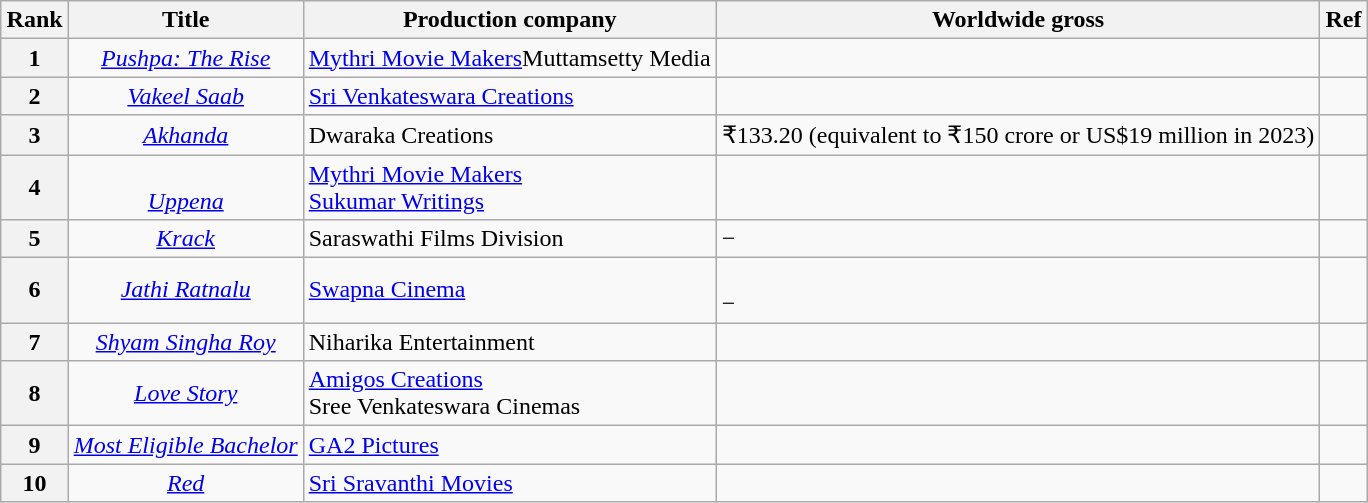<table class="wikitable sortable" style=" margin:auto;">
<tr>
<th>Rank</th>
<th>Title</th>
<th>Production company</th>
<th>Worldwide gross</th>
<th>Ref</th>
</tr>
<tr>
<th style="text-align:center;">1</th>
<td style="text-align:center"><em><a href='#'>Pushpa: The Rise</a></em></td>
<td><a href='#'>Mythri Movie Makers</a>Muttamsetty Media</td>
<td></td>
<td></td>
</tr>
<tr>
<th style="text-align:center;">2</th>
<td style="text-align:center;"><em><a href='#'>Vakeel Saab</a></em></td>
<td><a href='#'>Sri Venkateswara Creations</a></td>
<td></td>
<td></td>
</tr>
<tr>
<th style="text-align:center;">3</th>
<td style="text-align:center"><em><a href='#'>Akhanda</a></em></td>
<td>Dwaraka Creations</td>
<td>₹133.20 (equivalent to ₹150 crore or US$19 million in 2023)</td>
<td></td>
</tr>
<tr>
<th style="text-align:center;">4</th>
<td style="text-align:center;"><br><em><a href='#'>Uppena</a></em></td>
<td><a href='#'>Mythri Movie Makers</a><br><a href='#'>Sukumar Writings</a></td>
<td></td>
<td></td>
</tr>
<tr>
<th style="text-align:center;">5</th>
<td style="text-align:center;"><em><a href='#'>Krack</a></em></td>
<td>Saraswathi Films Division</td>
<td>−</td>
<td><br></td>
</tr>
<tr>
<th style="text-align:center;">6</th>
<td style="text-align:center;"><em><a href='#'>Jathi Ratnalu</a></em></td>
<td><a href='#'>Swapna Cinema</a></td>
<td><br>−</td>
<td></td>
</tr>
<tr>
<th>7</th>
<td style="text-align:center;"><em><a href='#'>Shyam Singha Roy</a></em></td>
<td>Niharika Entertainment</td>
<td></td>
<td></td>
</tr>
<tr>
<th style="text-align:center;">8</th>
<td style="text-align:center;"><em><a href='#'>Love Story</a></em></td>
<td><a href='#'>Amigos Creations</a><br>Sree Venkateswara Cinemas</td>
<td></td>
<td></td>
</tr>
<tr>
<th style="text-align:center;">9</th>
<td style="text-align:center;"><em><a href='#'>Most Eligible Bachelor</a></em></td>
<td><a href='#'>GA2 Pictures</a></td>
<td></td>
<td></td>
</tr>
<tr>
<th style="text-align:center;">10</th>
<td style="text-align:center;"><em><a href='#'>Red</a></em></td>
<td><a href='#'>Sri Sravanthi Movies</a></td>
<td></td>
<td></td>
</tr>
</table>
